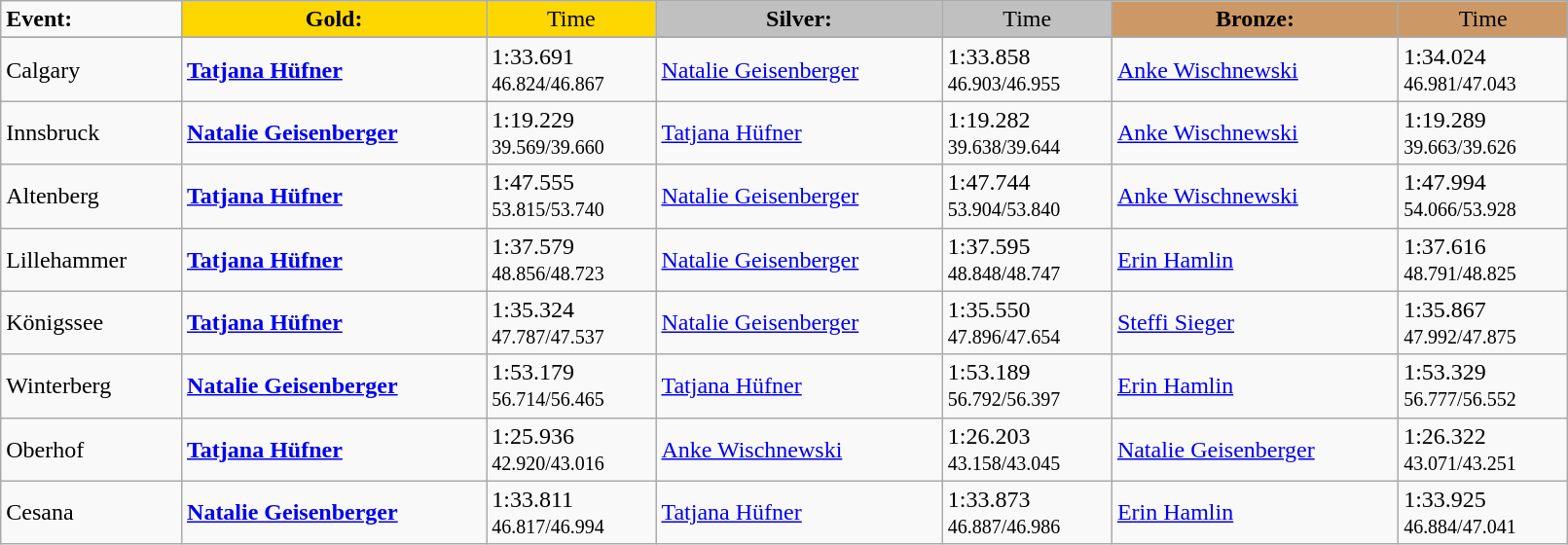<table class="wikitable" width=85%>
<tr>
<td><strong>Event:</strong></td>
<td style="text-align:center;background-color:gold;"><strong>Gold:</strong></td>
<td style="text-align:center;background-color:gold;">Time</td>
<td style="text-align:center;background-color:silver;"><strong>Silver:</strong></td>
<td style="text-align:center;background-color:silver;">Time</td>
<td style="text-align:center;background-color:#CC9966;"><strong>Bronze:</strong></td>
<td style="text-align:center;background-color:#CC9966;">Time</td>
</tr>
<tr bgcolor="#cccccc">
</tr>
<tr>
<td>Calgary</td>
<td><strong><a href='#'>Tatjana Hüfner</a></strong><br><small></small></td>
<td>1:33.691 <br><small>46.824/46.867</small></td>
<td><a href='#'>Natalie Geisenberger</a><br><small></small></td>
<td>1:33.858  <br><small>46.903/46.955</small></td>
<td><a href='#'>Anke Wischnewski</a><br><small></small></td>
<td>1:34.024 <br><small>46.981/47.043</small></td>
</tr>
<tr>
<td>Innsbruck</td>
<td><strong><a href='#'>Natalie Geisenberger</a></strong><br><small></small></td>
<td>1:19.229  <br><small>39.569/39.660</small></td>
<td><a href='#'>Tatjana Hüfner</a><br><small></small></td>
<td>1:19.282 <br><small>39.638/39.644</small></td>
<td><a href='#'>Anke Wischnewski</a><br><small></small></td>
<td>1:19.289 <br><small>39.663/39.626</small></td>
</tr>
<tr>
<td>Altenberg</td>
<td><strong><a href='#'>Tatjana Hüfner</a></strong><br><small></small></td>
<td>1:47.555 <br><small>53.815/53.740</small></td>
<td><a href='#'>Natalie Geisenberger</a><br><small></small></td>
<td>1:47.744  <br><small>53.904/53.840</small></td>
<td><a href='#'>Anke Wischnewski</a><br><small></small></td>
<td>1:47.994 <br><small>54.066/53.928</small></td>
</tr>
<tr>
<td>Lillehammer</td>
<td><strong><a href='#'>Tatjana Hüfner</a></strong><br><small></small></td>
<td>1:37.579 <br><small>48.856/48.723</small></td>
<td><a href='#'>Natalie Geisenberger</a><br><small></small></td>
<td>1:37.595  <br><small>48.848/48.747</small></td>
<td><a href='#'>Erin Hamlin</a><br><small></small></td>
<td>1:37.616  <br><small>48.791/48.825</small></td>
</tr>
<tr>
<td>Königssee</td>
<td><strong><a href='#'>Tatjana Hüfner</a></strong><br><small></small></td>
<td>1:35.324 <br><small>47.787/47.537</small></td>
<td><a href='#'>Natalie Geisenberger</a><br><small></small></td>
<td>1:35.550 <br><small>47.896/47.654</small></td>
<td><a href='#'>Steffi Sieger</a><br><small></small></td>
<td>1:35.867 <br><small>47.992/47.875</small></td>
</tr>
<tr>
<td>Winterberg</td>
<td><strong><a href='#'>Natalie Geisenberger</a></strong><br><small></small></td>
<td>1:53.179  <br><small>56.714/56.465</small></td>
<td><a href='#'>Tatjana Hüfner</a><br><small></small></td>
<td>1:53.189 <br><small>56.792/56.397</small></td>
<td><a href='#'>Erin Hamlin</a><br><small></small></td>
<td>1:53.329  <br><small>56.777/56.552</small></td>
</tr>
<tr>
<td>Oberhof</td>
<td><strong><a href='#'>Tatjana Hüfner</a></strong><br><small></small></td>
<td>1:25.936 <br><small>42.920/43.016</small></td>
<td><a href='#'>Anke Wischnewski</a><br><small></small></td>
<td>1:26.203 <br><small>43.158/43.045</small></td>
<td><a href='#'>Natalie Geisenberger</a><br><small></small></td>
<td>1:26.322 <br><small>43.071/43.251</small></td>
</tr>
<tr>
<td>Cesana</td>
<td><strong><a href='#'>Natalie Geisenberger</a></strong><br><small></small></td>
<td>1:33.811  <br><small>46.817/46.994</small></td>
<td><a href='#'>Tatjana Hüfner</a><br><small></small></td>
<td>1:33.873 <br><small>46.887/46.986</small></td>
<td><a href='#'>Erin Hamlin</a><br><small></small></td>
<td>1:33.925  <br><small>46.884/47.041</small></td>
</tr>
</table>
